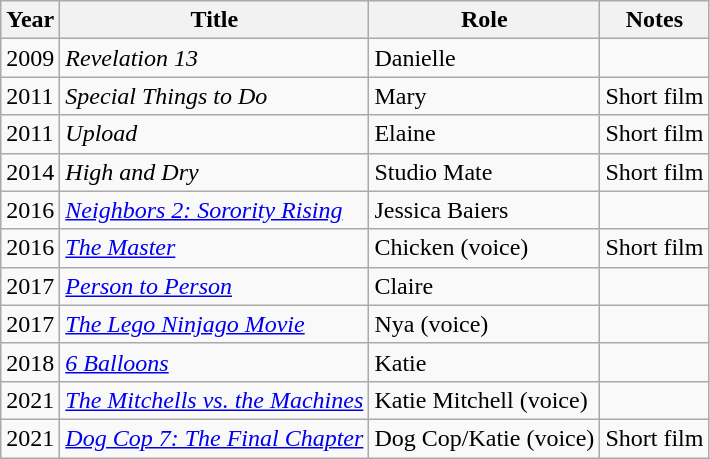<table class="wikitable sortable">
<tr>
<th>Year</th>
<th>Title</th>
<th>Role</th>
<th class="unsortable">Notes</th>
</tr>
<tr>
<td>2009</td>
<td><em>Revelation 13</em></td>
<td>Danielle</td>
<td></td>
</tr>
<tr>
<td>2011</td>
<td><em>Special Things to Do</em></td>
<td>Mary</td>
<td>Short film</td>
</tr>
<tr>
<td>2011</td>
<td><em>Upload</em></td>
<td>Elaine</td>
<td>Short film</td>
</tr>
<tr>
<td>2014</td>
<td><em>High and Dry</em></td>
<td>Studio Mate</td>
<td>Short film</td>
</tr>
<tr>
<td>2016</td>
<td><em><a href='#'>Neighbors 2: Sorority Rising</a></em></td>
<td>Jessica Baiers</td>
<td></td>
</tr>
<tr>
<td>2016</td>
<td><em><a href='#'>The Master</a></em></td>
<td>Chicken (voice)</td>
<td>Short film</td>
</tr>
<tr>
<td>2017</td>
<td><em><a href='#'>Person to Person</a></em></td>
<td>Claire</td>
<td></td>
</tr>
<tr>
<td>2017</td>
<td><em><a href='#'>The Lego Ninjago Movie</a></em></td>
<td>Nya (voice)</td>
<td></td>
</tr>
<tr>
<td>2018</td>
<td><em><a href='#'>6 Balloons</a></em></td>
<td>Katie</td>
<td></td>
</tr>
<tr>
<td>2021</td>
<td><em><a href='#'>The Mitchells vs. the Machines</a></em></td>
<td>Katie Mitchell (voice)</td>
<td></td>
</tr>
<tr>
<td>2021</td>
<td><em> <a href='#'>Dog Cop 7: The Final Chapter</a></em></td>
<td>Dog Cop/Katie (voice)</td>
<td>Short film</td>
</tr>
</table>
